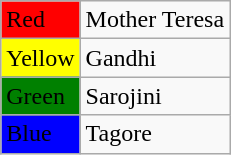<table class="wikitable">
<tr>
<td style="background:red;">Red</td>
<td>Mother Teresa</td>
</tr>
<tr>
<td style="background:yellow;">Yellow</td>
<td>Gandhi</td>
</tr>
<tr>
<td style="background:green;">Green</td>
<td>Sarojini</td>
</tr>
<tr>
<td style="background:blue;">Blue</td>
<td>Tagore</td>
</tr>
</table>
